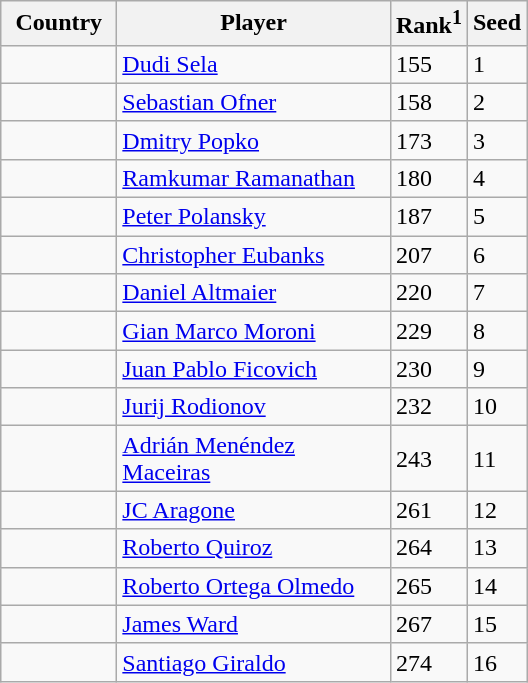<table class="sortable wikitable">
<tr>
<th width="70">Country</th>
<th width="175">Player</th>
<th>Rank<sup>1</sup></th>
<th>Seed</th>
</tr>
<tr>
<td></td>
<td><a href='#'>Dudi Sela</a></td>
<td>155</td>
<td>1</td>
</tr>
<tr>
<td></td>
<td><a href='#'>Sebastian Ofner</a></td>
<td>158</td>
<td>2</td>
</tr>
<tr>
<td></td>
<td><a href='#'>Dmitry Popko</a></td>
<td>173</td>
<td>3</td>
</tr>
<tr>
<td></td>
<td><a href='#'>Ramkumar Ramanathan</a></td>
<td>180</td>
<td>4</td>
</tr>
<tr>
<td></td>
<td><a href='#'>Peter Polansky</a></td>
<td>187</td>
<td>5</td>
</tr>
<tr>
<td></td>
<td><a href='#'>Christopher Eubanks</a></td>
<td>207</td>
<td>6</td>
</tr>
<tr>
<td></td>
<td><a href='#'>Daniel Altmaier</a></td>
<td>220</td>
<td>7</td>
</tr>
<tr>
<td></td>
<td><a href='#'>Gian Marco Moroni</a></td>
<td>229</td>
<td>8</td>
</tr>
<tr>
<td></td>
<td><a href='#'>Juan Pablo Ficovich</a></td>
<td>230</td>
<td>9</td>
</tr>
<tr>
<td></td>
<td><a href='#'>Jurij Rodionov</a></td>
<td>232</td>
<td>10</td>
</tr>
<tr>
<td></td>
<td><a href='#'>Adrián Menéndez Maceiras</a></td>
<td>243</td>
<td>11</td>
</tr>
<tr>
<td></td>
<td><a href='#'>JC Aragone</a></td>
<td>261</td>
<td>12</td>
</tr>
<tr>
<td></td>
<td><a href='#'>Roberto Quiroz</a></td>
<td>264</td>
<td>13</td>
</tr>
<tr>
<td></td>
<td><a href='#'>Roberto Ortega Olmedo</a></td>
<td>265</td>
<td>14</td>
</tr>
<tr>
<td></td>
<td><a href='#'>James Ward</a></td>
<td>267</td>
<td>15</td>
</tr>
<tr>
<td></td>
<td><a href='#'>Santiago Giraldo</a></td>
<td>274</td>
<td>16</td>
</tr>
</table>
